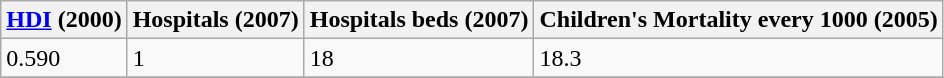<table class="wikitable" border="1">
<tr>
<th><a href='#'>HDI</a> (2000)</th>
<th>Hospitals (2007)</th>
<th>Hospitals beds (2007)</th>
<th>Children's Mortality every 1000 (2005)</th>
</tr>
<tr>
<td>0.590</td>
<td>1</td>
<td>18</td>
<td>18.3</td>
</tr>
<tr>
</tr>
</table>
